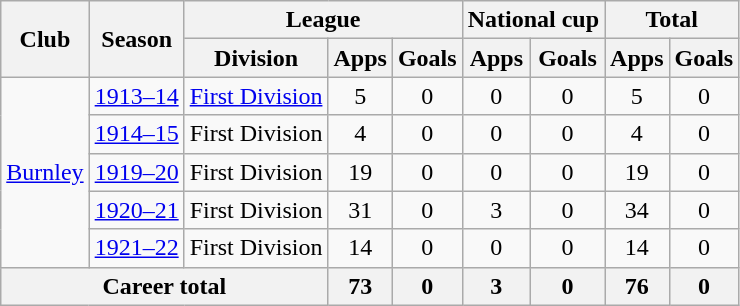<table class="wikitable" style="text-align:center">
<tr>
<th rowspan="2">Club</th>
<th rowspan="2">Season</th>
<th colspan="3">League</th>
<th colspan="2">National cup</th>
<th colspan="2">Total</th>
</tr>
<tr>
<th>Division</th>
<th>Apps</th>
<th>Goals</th>
<th>Apps</th>
<th>Goals</th>
<th>Apps</th>
<th>Goals</th>
</tr>
<tr>
<td rowspan="5"><a href='#'>Burnley</a></td>
<td><a href='#'>1913–14</a></td>
<td><a href='#'>First Division</a></td>
<td>5</td>
<td>0</td>
<td>0</td>
<td>0</td>
<td>5</td>
<td>0</td>
</tr>
<tr>
<td><a href='#'>1914–15</a></td>
<td>First Division</td>
<td>4</td>
<td>0</td>
<td>0</td>
<td>0</td>
<td>4</td>
<td>0</td>
</tr>
<tr>
<td><a href='#'>1919–20</a></td>
<td>First Division</td>
<td>19</td>
<td>0</td>
<td>0</td>
<td>0</td>
<td>19</td>
<td>0</td>
</tr>
<tr>
<td><a href='#'>1920–21</a></td>
<td>First Division</td>
<td>31</td>
<td>0</td>
<td>3</td>
<td>0</td>
<td>34</td>
<td>0</td>
</tr>
<tr>
<td><a href='#'>1921–22</a></td>
<td>First Division</td>
<td>14</td>
<td>0</td>
<td>0</td>
<td>0</td>
<td>14</td>
<td>0</td>
</tr>
<tr>
<th colspan="3">Career total</th>
<th>73</th>
<th>0</th>
<th>3</th>
<th>0</th>
<th>76</th>
<th>0</th>
</tr>
</table>
